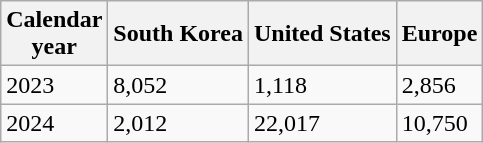<table class="wikitable">
<tr>
<th>Calendar<br>year</th>
<th>South Korea</th>
<th>United States</th>
<th>Europe</th>
</tr>
<tr>
<td>2023</td>
<td>8,052</td>
<td>1,118</td>
<td>2,856</td>
</tr>
<tr>
<td>2024</td>
<td>2,012</td>
<td>22,017</td>
<td>10,750</td>
</tr>
</table>
